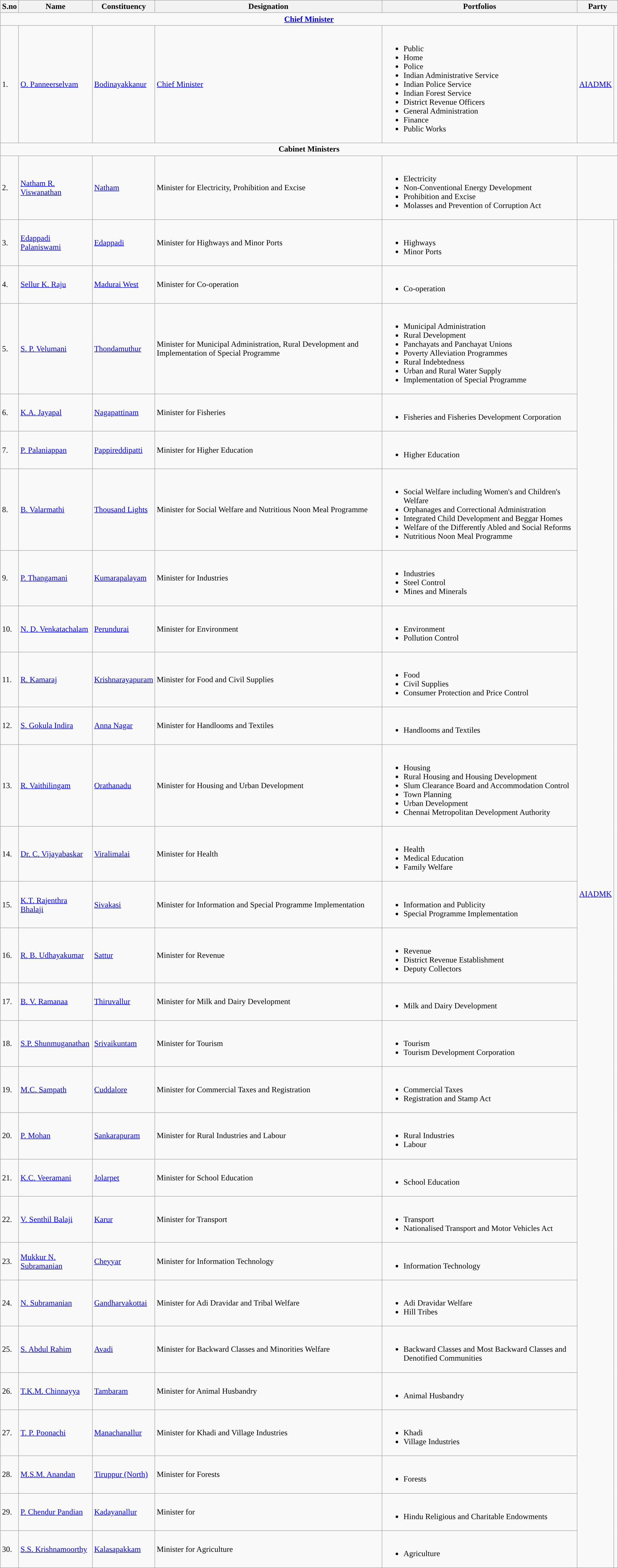<table class="wikitable">
<tr>
<th>S.no</th>
<th>Name</th>
<th>Constituency</th>
<th>Designation</th>
<th>Portfolios</th>
<th colspan="2" scope="col">Party</th>
</tr>
<tr>
<td colspan="7" style="text-align: center;"><strong><a href='#'>Chief Minister</a></strong></td>
</tr>
<tr>
<td>1.</td>
<td><a href='#'>O. Panneerselvam</a></td>
<td><a href='#'>Bodinayakkanur</a></td>
<td><a href='#'>Chief Minister</a></td>
<td><br><ul><li>Public</li><li>Home</li><li>Police</li><li>Indian Administrative Service</li><li>Indian Police Service</li><li>Indian Forest Service</li><li>District Revenue Officers</li><li>General Administration</li><li>Finance</li><li>Public Works</li></ul></td>
<td><a href='#'>AIADMK</a></td>
<td width="1px" style="background-color: "></td>
</tr>
<tr>
<td colspan="7" style="text-align: center;"><strong>Cabinet Ministers</strong></td>
</tr>
<tr>
<td>2.</td>
<td><a href='#'>Natham R. Viswanathan</a></td>
<td><a href='#'>Natham</a></td>
<td>Minister for Electricity, Prohibition and Excise</td>
<td><br><ul><li>Electricity</li><li>Non-Conventional Energy Development</li><li>Prohibition and Excise</li><li>Molasses and Prevention of Corruption Act</li></ul></td>
</tr>
<tr>
<td>3.</td>
<td><a href='#'>Edappadi Palaniswami</a></td>
<td><a href='#'>Edappadi</a></td>
<td>Minister for Highways and Minor Ports</td>
<td><br><ul><li>Highways</li><li>Minor Ports</li></ul></td>
<td rowspan="32"><a href='#'>AIADMK</a></td>
<td rowspan="32" width="1px" style="background-color: "></td>
</tr>
<tr>
<td>4.</td>
<td><a href='#'>Sellur K. Raju</a></td>
<td><a href='#'>Madurai West</a></td>
<td>Minister for Co-operation</td>
<td><br><ul><li>Co-operation</li></ul></td>
</tr>
<tr>
<td>5.</td>
<td><a href='#'>S. P. Velumani</a></td>
<td><a href='#'>Thondamuthur</a></td>
<td>Minister for Municipal Administration, Rural Development and Implementation of Special Programme</td>
<td><br><ul><li>Municipal Administration</li><li>Rural Development</li><li>Panchayats and Panchayat Unions</li><li>Poverty Alleviation Programmes</li><li>Rural Indebtedness</li><li>Urban and Rural Water Supply</li><li>Implementation of Special Programme</li></ul></td>
</tr>
<tr>
<td>6.</td>
<td><a href='#'>K.A. Jayapal</a></td>
<td><a href='#'>Nagapattinam</a></td>
<td>Minister for Fisheries</td>
<td><br><ul><li>Fisheries and Fisheries Development Corporation</li></ul></td>
</tr>
<tr>
<td>7.</td>
<td><a href='#'>P. Palaniappan</a></td>
<td><a href='#'>Pappireddipatti</a></td>
<td>Minister for Higher Education</td>
<td><br><ul><li>Higher Education</li></ul></td>
</tr>
<tr>
<td>8.</td>
<td><a href='#'>B. Valarmathi</a></td>
<td><a href='#'>Thousand Lights</a></td>
<td>Minister for Social Welfare and Nutritious Noon Meal Programme</td>
<td><br><ul><li>Social Welfare including Women's and Children's Welfare</li><li>Orphanages and Correctional Administration</li><li>Integrated Child Development and Beggar Homes</li><li>Welfare of the Differently Abled and Social Reforms</li><li>Nutritious Noon Meal Programme</li></ul></td>
</tr>
<tr>
<td>9.</td>
<td><a href='#'>P. Thangamani</a></td>
<td><a href='#'>Kumarapalayam</a></td>
<td>Minister for Industries</td>
<td><br><ul><li>Industries</li><li>Steel Control</li><li>Mines and Minerals</li></ul></td>
</tr>
<tr>
<td>10.</td>
<td><a href='#'>N. D. Venkatachalam</a></td>
<td><a href='#'>Perundurai</a></td>
<td>Minister for Environment</td>
<td><br><ul><li>Environment</li><li>Pollution Control</li></ul></td>
</tr>
<tr>
<td>11.</td>
<td><a href='#'>R. Kamaraj</a></td>
<td><a href='#'>Krishnarayapuram</a></td>
<td>Minister for Food and Civil Supplies</td>
<td><br><ul><li>Food</li><li>Civil Supplies</li><li>Consumer Protection and Price Control</li></ul></td>
</tr>
<tr>
<td>12.</td>
<td><a href='#'>S. Gokula Indira</a></td>
<td><a href='#'>Anna Nagar</a></td>
<td>Minister for Handlooms and Textiles</td>
<td><br><ul><li>Handlooms and Textiles</li></ul></td>
</tr>
<tr>
<td>13.</td>
<td><a href='#'>R. Vaithilingam</a></td>
<td><a href='#'>Orathanadu</a></td>
<td>Minister for Housing and Urban Development</td>
<td><br><ul><li>Housing</li><li>Rural Housing and Housing Development</li><li>Slum Clearance Board and Accommodation Control</li><li>Town Planning</li><li>Urban Development</li><li>Chennai Metropolitan Development Authority</li></ul></td>
</tr>
<tr>
<td>14.</td>
<td><a href='#'>Dr. C. Vijayabaskar</a></td>
<td><a href='#'>Viralimalai</a></td>
<td>Minister for Health</td>
<td><br><ul><li>Health</li><li>Medical Education</li><li>Family Welfare</li></ul></td>
</tr>
<tr>
<td>15.</td>
<td><a href='#'>K.T. Rajenthra Bhalaji</a></td>
<td><a href='#'>Sivakasi</a></td>
<td>Minister for Information and Special Programme Implementation</td>
<td><br><ul><li>Information and Publicity</li><li>Special Programme Implementation</li></ul></td>
</tr>
<tr>
<td>16.</td>
<td><a href='#'>R. B. Udhayakumar</a></td>
<td><a href='#'>Sattur</a></td>
<td>Minister for Revenue</td>
<td><br><ul><li>Revenue</li><li>District Revenue Establishment</li><li>Deputy Collectors</li></ul></td>
</tr>
<tr>
<td>17.</td>
<td><a href='#'>B. V. Ramanaa</a></td>
<td><a href='#'>Thiruvallur</a></td>
<td>Minister for Milk and Dairy Development</td>
<td><br><ul><li>Milk and Dairy Development</li></ul></td>
</tr>
<tr>
<td>18.</td>
<td><a href='#'>S.P. Shunmuganathan</a></td>
<td><a href='#'>Srivaikuntam</a></td>
<td>Minister for Tourism</td>
<td><br><ul><li>Tourism</li><li>Tourism Development Corporation</li></ul></td>
</tr>
<tr>
<td>19.</td>
<td><a href='#'>M.C. Sampath</a></td>
<td><a href='#'>Cuddalore</a></td>
<td>Minister for Commercial Taxes and Registration</td>
<td><br><ul><li>Commercial Taxes</li><li>Registration and Stamp Act</li></ul></td>
</tr>
<tr>
<td>20.</td>
<td><a href='#'>P. Mohan</a></td>
<td><a href='#'>Sankarapuram</a></td>
<td>Minister for Rural Industries and Labour</td>
<td><br><ul><li>Rural Industries</li><li>Labour</li></ul></td>
</tr>
<tr>
<td>21.</td>
<td><a href='#'>K.C. Veeramani</a></td>
<td><a href='#'>Jolarpet</a></td>
<td>Minister for School Education</td>
<td><br><ul><li>School Education</li></ul></td>
</tr>
<tr>
<td>22.</td>
<td><a href='#'>V. Senthil Balaji</a></td>
<td><a href='#'>Karur</a></td>
<td>Minister for Transport</td>
<td><br><ul><li>Transport</li><li>Nationalised Transport and Motor Vehicles Act</li></ul></td>
</tr>
<tr>
<td>23.</td>
<td><a href='#'>Mukkur N. Subramanian</a></td>
<td><a href='#'>Cheyyar</a></td>
<td>Minister for Information Technology</td>
<td><br><ul><li>Information Technology</li></ul></td>
</tr>
<tr>
<td>24.</td>
<td><a href='#'>N. Subramanian</a></td>
<td><a href='#'>Gandharvakottai</a></td>
<td>Minister for Adi Dravidar and Tribal Welfare</td>
<td><br><ul><li>Adi Dravidar Welfare</li><li>Hill Tribes</li></ul></td>
</tr>
<tr>
<td>25.</td>
<td><a href='#'>S. Abdul Rahim</a></td>
<td><a href='#'>Avadi</a></td>
<td>Minister for Backward Classes and Minorities Welfare</td>
<td><br><ul><li>Backward Classes and Most Backward Classes and Denotified Communities</li></ul></td>
</tr>
<tr>
<td>26.</td>
<td><a href='#'>T.K.M. Chinnayya</a></td>
<td><a href='#'>Tambaram</a></td>
<td>Minister for Animal Husbandry</td>
<td><br><ul><li>Animal Husbandry</li></ul></td>
</tr>
<tr>
<td>27.</td>
<td><a href='#'>T. P. Poonachi</a></td>
<td><a href='#'>Manachanallur</a></td>
<td>Minister for Khadi and Village Industries</td>
<td><br><ul><li>Khadi</li><li>Village Industries</li></ul></td>
</tr>
<tr>
<td>28.</td>
<td><a href='#'>M.S.M. Anandan</a></td>
<td><a href='#'>Tiruppur (North)</a></td>
<td>Minister for Forests</td>
<td><br><ul><li>Forests</li></ul></td>
</tr>
<tr>
<td>29.</td>
<td><a href='#'>P. Chendur Pandian</a></td>
<td><a href='#'>Kadayanallur</a></td>
<td>Minister for</td>
<td><br><ul><li>Hindu Religious and Charitable Endowments</li></ul></td>
</tr>
<tr>
<td>30.</td>
<td><a href='#'>S.S. Krishnamoorthy</a></td>
<td><a href='#'>Kalasapakkam</a></td>
<td>Minister for Agriculture</td>
<td><br><ul><li>Agriculture</li></ul></td>
</tr>
</table>
